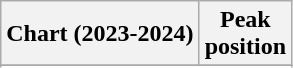<table class="wikitable sortable plainrowheaders" style="text-align:center">
<tr>
<th scope="col">Chart (2023-2024)</th>
<th scope="col">Peak<br>position</th>
</tr>
<tr>
</tr>
<tr>
</tr>
<tr>
</tr>
<tr>
</tr>
<tr>
</tr>
<tr>
</tr>
</table>
